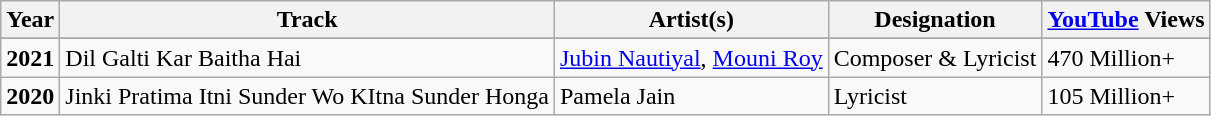<table class="wikitable">
<tr style="background:#ebf5ff;">
<th>Year</th>
<th>Track</th>
<th>Artist(s)</th>
<th>Designation</th>
<th><a href='#'>YouTube</a> Views</th>
</tr>
<tr style="background:#bfd7ff;">
</tr>
<tr>
<td><strong>2021</strong></td>
<td>Dil Galti Kar Baitha Hai</td>
<td><a href='#'>Jubin Nautiyal</a>, <a href='#'>Mouni Roy</a></td>
<td>Composer & Lyricist</td>
<td>470 Million+</td>
</tr>
<tr>
<td><strong>2020</strong></td>
<td>Jinki Pratima Itni Sunder Wo KItna Sunder Honga</td>
<td>Pamela Jain</td>
<td>Lyricist</td>
<td>105 Million+</td>
</tr>
</table>
